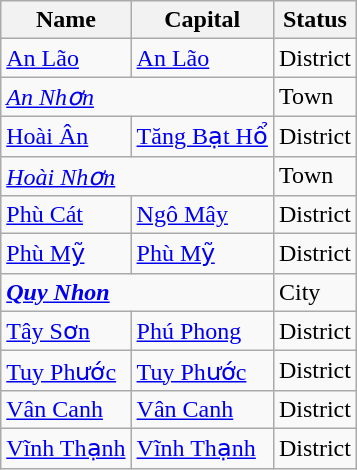<table class="wikitable sortable">
<tr>
<th>Name</th>
<th>Capital</th>
<th>Status</th>
</tr>
<tr>
<td><a href='#'>An Lão</a></td>
<td><a href='#'>An Lão</a></td>
<td>District</td>
</tr>
<tr>
<td colspan="2"><em><a href='#'>An Nhơn</a></em></td>
<td>Town</td>
</tr>
<tr>
<td><a href='#'>Hoài Ân</a></td>
<td><a href='#'>Tăng Bạt Hổ</a></td>
<td>District</td>
</tr>
<tr>
<td colspan="2"><em><a href='#'>Hoài Nhơn</a></em></td>
<td>Town</td>
</tr>
<tr>
<td><a href='#'>Phù Cát</a></td>
<td><a href='#'>Ngô Mây</a></td>
<td>District</td>
</tr>
<tr>
<td><a href='#'>Phù Mỹ</a></td>
<td><a href='#'>Phù Mỹ</a></td>
<td>District</td>
</tr>
<tr>
<td colspan="2"><strong><em><a href='#'>Quy Nhon</a></em></strong></td>
<td>City</td>
</tr>
<tr>
<td><a href='#'>Tây Sơn</a></td>
<td><a href='#'>Phú Phong</a></td>
<td>District</td>
</tr>
<tr>
<td><a href='#'>Tuy Phước</a></td>
<td><a href='#'>Tuy Phước</a></td>
<td>District</td>
</tr>
<tr>
<td><a href='#'>Vân Canh</a></td>
<td><a href='#'>Vân Canh</a></td>
<td>District</td>
</tr>
<tr>
<td><a href='#'>Vĩnh Thạnh</a></td>
<td><a href='#'>Vĩnh Thạnh</a></td>
<td>District</td>
</tr>
</table>
